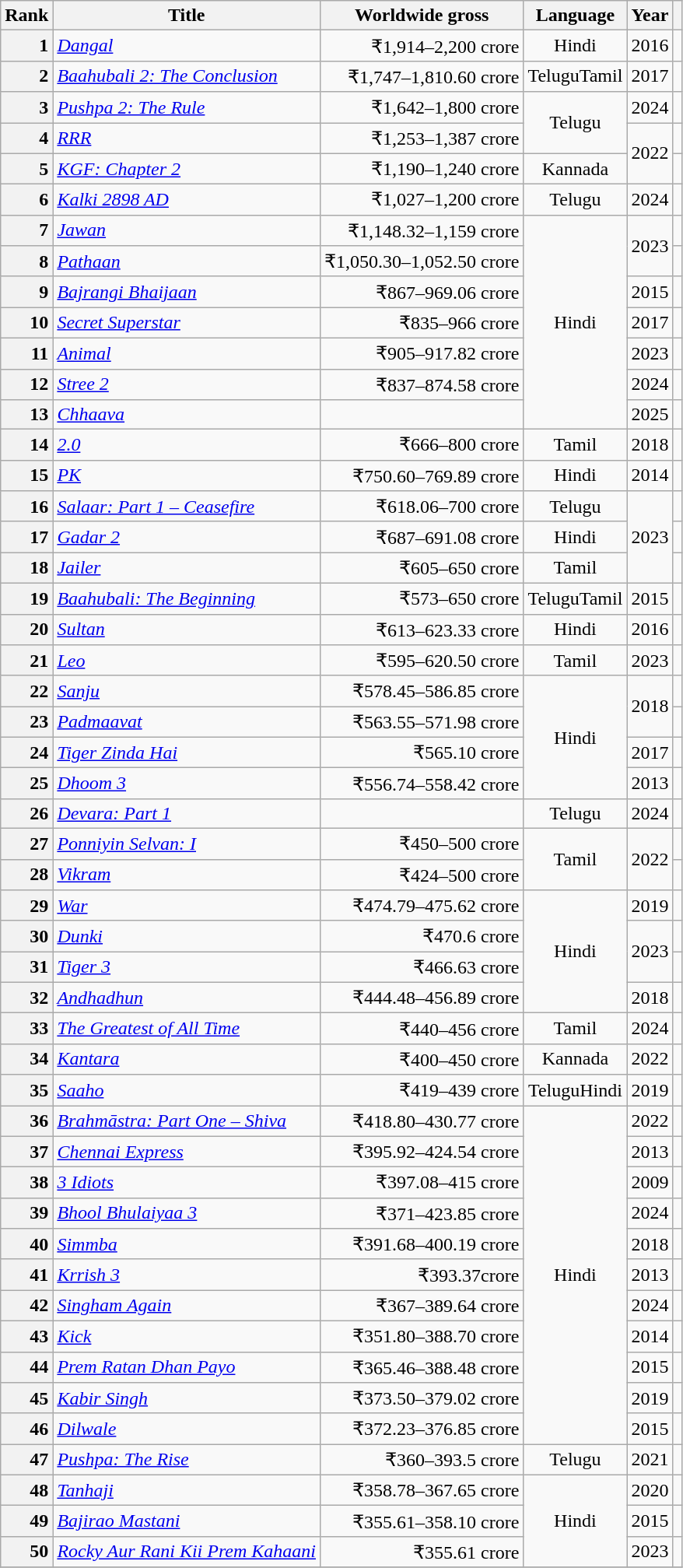<table class="wikitable sortable plainrowheaders">
<tr>
<th scope="col">Rank</th>
<th scope="col">Title</th>
<th scope="col">Worldwide gross</th>
<th scope="col">Language</th>
<th scope="col">Year</th>
<th scope="col" class="unsortable"></th>
</tr>
<tr>
<th scope="row" style=text-align:right>1</th>
<td><em><a href='#'>Dangal</a></em></td>
<td align="right">₹1,914–2,200 crore</td>
<td align="center">Hindi</td>
<td align="center">2016</td>
<td align="center"></td>
</tr>
<tr>
<th scope="row" style="text-align:right">2</th>
<td><em><a href='#'>Baahubali 2: The Conclusion</a></em></td>
<td align="right">₹1,747–1,810.60 crore</td>
<td align="center">TeluguTamil</td>
<td align="center">2017</td>
<td align="center"></td>
</tr>
<tr>
<th scope="row" style="text-align:right">3</th>
<td><em><a href='#'>Pushpa 2: The Rule</a></em></td>
<td align="right">₹1,642–1,800 crore</td>
<td rowspan="2" align="center">Telugu</td>
<td align="center">2024</td>
<td align="center"></td>
</tr>
<tr>
<th scope="row" style="text-align:right">4</th>
<td><em><a href='#'>RRR</a></em></td>
<td align="right">₹1,253–1,387 crore</td>
<td rowspan="2" align="center">2022</td>
<td align="center"></td>
</tr>
<tr>
<th scope="row" style="text-align:right">5</th>
<td><em><a href='#'>KGF: Chapter 2</a></em></td>
<td align="right">₹1,190–1,240 crore</td>
<td align="center">Kannada</td>
<td align="center"></td>
</tr>
<tr>
<th scope="row" style="text-align:right">6</th>
<td><em><a href='#'>Kalki 2898 AD</a></em></td>
<td align="right">₹1,027–1,200 crore</td>
<td align="center">Telugu</td>
<td align="center">2024</td>
<td align="center"></td>
</tr>
<tr>
<th scope="row" style="text-align:right">7</th>
<td><em><a href='#'>Jawan</a></em></td>
<td align="right">₹1,148.32–1,159 crore</td>
<td rowspan="7" align="center">Hindi</td>
<td rowspan="2" align="center">2023</td>
<td align="center"></td>
</tr>
<tr>
<th scope="row" style="text-align:right">8</th>
<td><em><a href='#'>Pathaan</a></em></td>
<td align="right">₹1,050.30–1,052.50 crore</td>
<td align="center"></td>
</tr>
<tr>
<th scope="row" style="text-align:right">9</th>
<td><em><a href='#'>Bajrangi Bhaijaan</a></em></td>
<td align="right">₹867–969.06 crore</td>
<td align="center">2015</td>
<td align="center"></td>
</tr>
<tr>
<th scope="row" style="text-align:right">10</th>
<td><em><a href='#'>Secret Superstar</a></em></td>
<td align="right">₹835–966 crore</td>
<td align="center">2017</td>
<td align="center"></td>
</tr>
<tr>
<th scope="row" style="text-align:right">11</th>
<td><em><a href='#'>Animal</a></em></td>
<td align="right">₹905–917.82 crore</td>
<td align="center">2023</td>
<td align="center"></td>
</tr>
<tr>
<th scope="row" style="text-align:right">12</th>
<td><em><a href='#'>Stree 2</a></em></td>
<td align="right">₹837–874.58 crore</td>
<td align="center">2024</td>
<td align="center"></td>
</tr>
<tr>
<th scope="row" style="text-align:right">13</th>
<td><em><a href='#'>Chhaava</a></em></td>
<td align="right"></td>
<td align="center">2025</td>
<td align="center"></td>
</tr>
<tr>
<th scope="row" style="text-align:right">14</th>
<td><em><a href='#'>2.0</a></em></td>
<td align="right">₹666–800 crore</td>
<td align="center">Tamil</td>
<td align="center">2018</td>
<td align="center"></td>
</tr>
<tr>
<th scope="row" style="text-align:right">15</th>
<td><em><a href='#'>PK</a></em></td>
<td align="right">₹750.60–769.89 crore</td>
<td align="center">Hindi</td>
<td align="center">2014</td>
<td align="center"></td>
</tr>
<tr>
<th scope="row" style="text-align:right">16</th>
<td><em><a href='#'>Salaar: Part 1 – Ceasefire</a></em></td>
<td align="right">₹618.06–700 crore</td>
<td align="center">Telugu</td>
<td rowspan="3" align="center">2023</td>
<td align="center"></td>
</tr>
<tr>
<th scope="row" style="text-align:right">17</th>
<td><em><a href='#'>Gadar 2</a></em></td>
<td align="right">₹687–691.08 crore</td>
<td align="center">Hindi</td>
<td align="center"></td>
</tr>
<tr>
<th scope="row" style="text-align:right">18</th>
<td><em><a href='#'>Jailer</a></em></td>
<td align="right">₹605–650 crore</td>
<td align="center">Tamil</td>
<td align="center"></td>
</tr>
<tr>
<th scope="row" style="text-align:right">19</th>
<td><em><a href='#'>Baahubali: The Beginning</a></em></td>
<td align="right">₹573–650 crore</td>
<td align="center">TeluguTamil</td>
<td align="center">2015</td>
<td align="center"></td>
</tr>
<tr>
<th scope="row" style="text-align:right">20</th>
<td><em><a href='#'>Sultan</a></em></td>
<td align="right">₹613–623.33 crore</td>
<td align="center">Hindi</td>
<td align="center">2016</td>
<td align="center"><br></td>
</tr>
<tr>
<th scope="row" style="text-align:right">21</th>
<td><em><a href='#'>Leo</a></em></td>
<td align="right">₹595–620.50 crore</td>
<td align="center">Tamil</td>
<td align="center">2023</td>
<td align="center"></td>
</tr>
<tr>
<th scope="row" style="text-align:right">22</th>
<td><em><a href='#'>Sanju</a></em></td>
<td align="right">₹578.45–586.85 crore</td>
<td rowspan="4" align="center">Hindi</td>
<td rowspan="2" align="center">2018</td>
<td align="center"></td>
</tr>
<tr>
<th scope="row" style="text-align:right">23</th>
<td><em><a href='#'>Padmaavat</a></em></td>
<td align="right">₹563.55–571.98 crore</td>
<td align="center"></td>
</tr>
<tr>
<th scope="row" style="text-align:right">24</th>
<td><em><a href='#'>Tiger Zinda Hai</a></em></td>
<td align="right">₹565.10 crore</td>
<td align="center">2017</td>
<td align="center"></td>
</tr>
<tr>
<th scope="row" style=text-align:right>25</th>
<td><em><a href='#'>Dhoom 3</a></em></td>
<td align="right">₹556.74–558.42 crore</td>
<td align="center">2013</td>
<td align="center"></td>
</tr>
<tr>
<th scope="row" style="text-align:right">26</th>
<td><em><a href='#'>Devara: Part 1</a></em></td>
<td align="right"></td>
<td align="center">Telugu</td>
<td align="center">2024</td>
<td align="center"></td>
</tr>
<tr>
<th scope="row" style="text-align:right">27</th>
<td><em><a href='#'>Ponniyin Selvan: I</a></em></td>
<td align="right">₹450–500 crore</td>
<td rowspan="2" align="center">Tamil</td>
<td rowspan="2" align="center">2022</td>
<td align="center"></td>
</tr>
<tr>
<th scope="row" style="text-align:right">28</th>
<td><em><a href='#'>Vikram</a></em></td>
<td align="right">₹424–500 crore</td>
<td align="center"></td>
</tr>
<tr>
<th scope="row" style="text-align:right">29</th>
<td><em><a href='#'>War</a></em></td>
<td align="right">₹474.79–475.62 crore</td>
<td rowspan="4" align="center">Hindi</td>
<td align="center">2019</td>
<td align="center"></td>
</tr>
<tr>
<th scope="row" style="text-align:right">30</th>
<td><em><a href='#'>Dunki</a></em></td>
<td align="right">₹470.6 crore</td>
<td rowspan="2" align="center">2023</td>
<td align="center"></td>
</tr>
<tr>
<th scope="row" style="text-align:right">31</th>
<td><em><a href='#'>Tiger 3</a></em></td>
<td align="right">₹466.63 crore</td>
<td align="center"></td>
</tr>
<tr>
<th scope="row" style="text-align:right">32</th>
<td><em><a href='#'>Andhadhun</a></em></td>
<td align="right">₹444.48–456.89 crore</td>
<td align="center">2018</td>
<td align="center"></td>
</tr>
<tr>
<th scope="row" style="text-align:right">33</th>
<td><em><a href='#'>The Greatest of All Time</a></em></td>
<td align="right">₹440–456 crore</td>
<td align="center">Tamil</td>
<td align="center">2024</td>
<td align="center"></td>
</tr>
<tr>
<th scope="row" style="text-align:right">34</th>
<td><em><a href='#'>Kantara</a></em></td>
<td align="right">₹400–450 crore</td>
<td align="center">Kannada</td>
<td align="center">2022</td>
<td align="center"></td>
</tr>
<tr>
<th scope="row" style="text-align:right">35</th>
<td><em><a href='#'>Saaho</a></em></td>
<td align="right">₹419–439 crore</td>
<td align="center">TeluguHindi</td>
<td align="center">2019</td>
<td align="center"></td>
</tr>
<tr>
<th scope="row" style="text-align:right">36</th>
<td><em><a href='#'>Brahmāstra: Part One – Shiva</a></em></td>
<td align="right">₹418.80–430.77 crore</td>
<td rowspan="11" align="center">Hindi</td>
<td align="center">2022</td>
<td align="center"></td>
</tr>
<tr>
<th scope="row" style="text-align:right">37</th>
<td><em><a href='#'>Chennai Express</a></em></td>
<td align="right">₹395.92–424.54 crore</td>
<td align="center">2013</td>
<td align="center"></td>
</tr>
<tr>
<th scope="row" style="text-align:right">38</th>
<td><em><a href='#'>3 Idiots</a></em></td>
<td align="right">₹397.08–415 crore</td>
<td align="center">2009</td>
<td align="center"></td>
</tr>
<tr>
<th scope="row" style="text-align:right">39</th>
<td><em><a href='#'>Bhool Bhulaiyaa 3</a></em></td>
<td align="right">₹371–423.85  crore</td>
<td align="center">2024</td>
<td align="center"></td>
</tr>
<tr>
<th scope="row" style="text-align:right">40</th>
<td><em><a href='#'>Simmba</a></em></td>
<td align="right">₹391.68–400.19 crore</td>
<td align="center">2018</td>
<td align="center"></td>
</tr>
<tr>
<th scope="row" style="text-align:right">41</th>
<td><em><a href='#'>Krrish 3</a></em></td>
<td align="right">₹393.37crore</td>
<td align="center">2013</td>
<td align="center"></td>
</tr>
<tr>
<th scope="row" style="text-align:right">42</th>
<td><em><a href='#'>Singham Again</a></em></td>
<td align="right">₹367–389.64 crore</td>
<td align="center">2024</td>
<td align="center"></td>
</tr>
<tr>
<th scope="row" style="text-align:right">43</th>
<td><em><a href='#'>Kick</a></em></td>
<td align="right">₹351.80–388.70 crore</td>
<td align="center">2014</td>
<td align="center"></td>
</tr>
<tr>
<th scope="row" style="text-align:right">44</th>
<td><em><a href='#'>Prem Ratan Dhan Payo</a></em></td>
<td align="right">₹365.46–388.48 crore</td>
<td align="center">2015</td>
<td align="center"></td>
</tr>
<tr>
<th scope="row" style="text-align:right">45</th>
<td><em><a href='#'>Kabir Singh</a></em></td>
<td align="right">₹373.50–379.02 crore</td>
<td align="center">2019</td>
<td align="center"></td>
</tr>
<tr>
<th scope="row" style="text-align:right">46</th>
<td><em><a href='#'>Dilwale</a></em></td>
<td align="right">₹372.23–376.85 crore</td>
<td align="center">2015</td>
<td align="center"></td>
</tr>
<tr>
<th scope="row" style="text-align:right">47</th>
<td><em><a href='#'>Pushpa: The Rise</a></em></td>
<td align="right">₹360–393.5 crore</td>
<td align="center">Telugu</td>
<td align="center">2021</td>
<td align="center"></td>
</tr>
<tr>
<th scope="row" style="text-align:right">48</th>
<td><em><a href='#'>Tanhaji</a></em></td>
<td align="right">₹358.78–367.65 crore</td>
<td rowspan="3" align="center">Hindi</td>
<td align="center">2020</td>
<td align="center"></td>
</tr>
<tr>
<th scope="row" style="text-align:right">49</th>
<td><em><a href='#'>Bajirao Mastani</a></em></td>
<td align="right">₹355.61–358.10 crore</td>
<td align="center">2015</td>
<td align="center"></td>
</tr>
<tr>
<th scope="row" style="text-align:right">50</th>
<td><em><a href='#'>Rocky Aur Rani Kii Prem Kahaani</a></em></td>
<td align="right">₹355.61 crore</td>
<td align="center">2023</td>
<td align="center"></td>
</tr>
<tr>
</tr>
</table>
